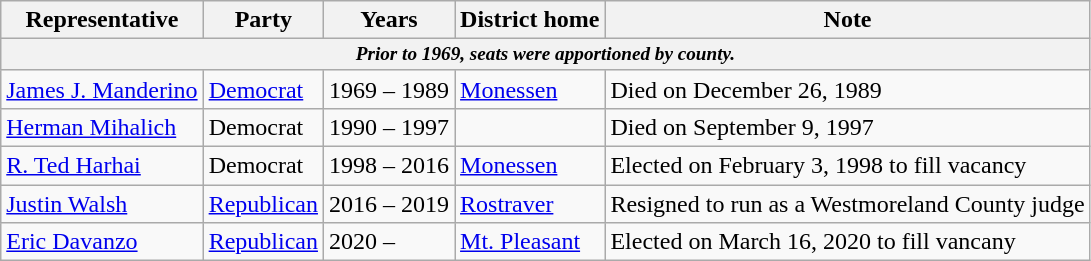<table class=wikitable>
<tr valign=bottom>
<th>Representative</th>
<th>Party</th>
<th>Years</th>
<th>District home</th>
<th>Note</th>
</tr>
<tr>
<th colspan=5 style="font-size: 80%;"><em>Prior to 1969, seats were apportioned by county.</em></th>
</tr>
<tr>
<td><a href='#'>James J. Manderino</a></td>
<td><a href='#'>Democrat</a></td>
<td>1969 – 1989</td>
<td><a href='#'>Monessen</a></td>
<td>Died on December 26, 1989</td>
</tr>
<tr>
<td><a href='#'>Herman Mihalich</a></td>
<td>Democrat</td>
<td>1990 – 1997</td>
<td></td>
<td>Died on September 9, 1997</td>
</tr>
<tr>
<td><a href='#'>R. Ted Harhai</a></td>
<td>Democrat</td>
<td>1998 – 2016</td>
<td><a href='#'>Monessen</a></td>
<td>Elected on February 3, 1998 to fill vacancy</td>
</tr>
<tr>
<td><a href='#'>Justin Walsh</a></td>
<td><a href='#'>Republican</a></td>
<td>2016 – 2019</td>
<td><a href='#'>Rostraver</a></td>
<td>Resigned to run as a Westmoreland County judge</td>
</tr>
<tr>
<td><a href='#'>Eric Davanzo</a></td>
<td><a href='#'>Republican</a></td>
<td>2020 –</td>
<td><a href='#'>Mt. Pleasant</a></td>
<td>Elected on March 16, 2020 to fill vancany</td>
</tr>
</table>
